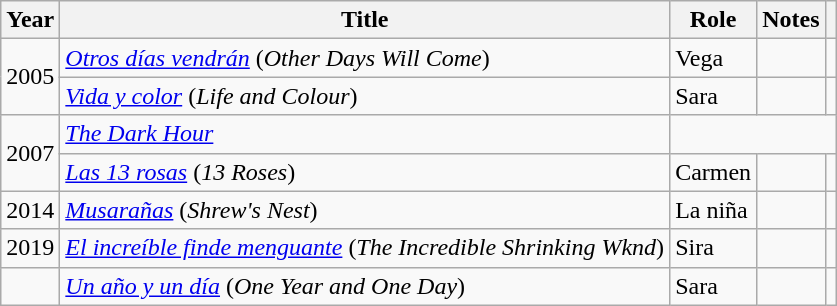<table class="wikitable sortable">
<tr>
<th>Year</th>
<th>Title</th>
<th>Role</th>
<th>Notes</th>
<th></th>
</tr>
<tr>
<td align = "center" rowspan = "2">2005</td>
<td><em><a href='#'>Otros días vendrán</a></em> (<em>Other Days Will Come</em>)</td>
<td>Vega</td>
<td></td>
<td align = "center"></td>
</tr>
<tr>
<td><em><a href='#'>Vida y color</a></em> (<em>Life and Colour</em>)</td>
<td>Sara</td>
<td></td>
<td align = "center"></td>
</tr>
<tr>
<td align = "center" rowspan = "2">2007</td>
<td><a href='#'><em>The Dark Hour</em></a></td>
</tr>
<tr>
<td><em><a href='#'>Las 13 rosas</a></em> (<em>13 Roses</em>)</td>
<td>Carmen</td>
<td></td>
<td align = "center"></td>
</tr>
<tr>
<td align = "center">2014</td>
<td><em><a href='#'>Musarañas</a></em> (<em>Shrew's Nest</em>)</td>
<td>La niña</td>
<td></td>
<td align = "center"></td>
</tr>
<tr>
<td align = "center">2019</td>
<td><em><a href='#'>El increíble finde menguante</a></em> (<em>The Incredible Shrinking Wknd</em>)</td>
<td>Sira</td>
<td></td>
<td align = "center"></td>
</tr>
<tr>
<td></td>
<td><em><a href='#'>Un año y un día</a></em> (<em>One Year and One Day</em>)</td>
<td>Sara</td>
<td></td>
<td></td>
</tr>
</table>
